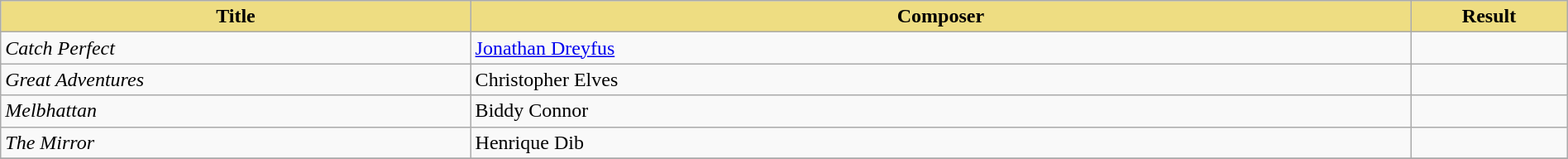<table class="wikitable" width=100%>
<tr>
<th style="width:30%;background:#EEDD82;">Title</th>
<th style="width:60%;background:#EEDD82;">Composer</th>
<th style="width:10%;background:#EEDD82;">Result<br></th>
</tr>
<tr>
<td><em>Catch Perfect</em></td>
<td><a href='#'>Jonathan Dreyfus</a></td>
<td></td>
</tr>
<tr>
<td><em>Great Adventures</em></td>
<td>Christopher Elves</td>
<td></td>
</tr>
<tr>
<td><em>Melbhattan</em></td>
<td>Biddy Connor</td>
<td></td>
</tr>
<tr>
<td><em>The Mirror</em></td>
<td>Henrique Dib</td>
<td></td>
</tr>
<tr>
</tr>
</table>
